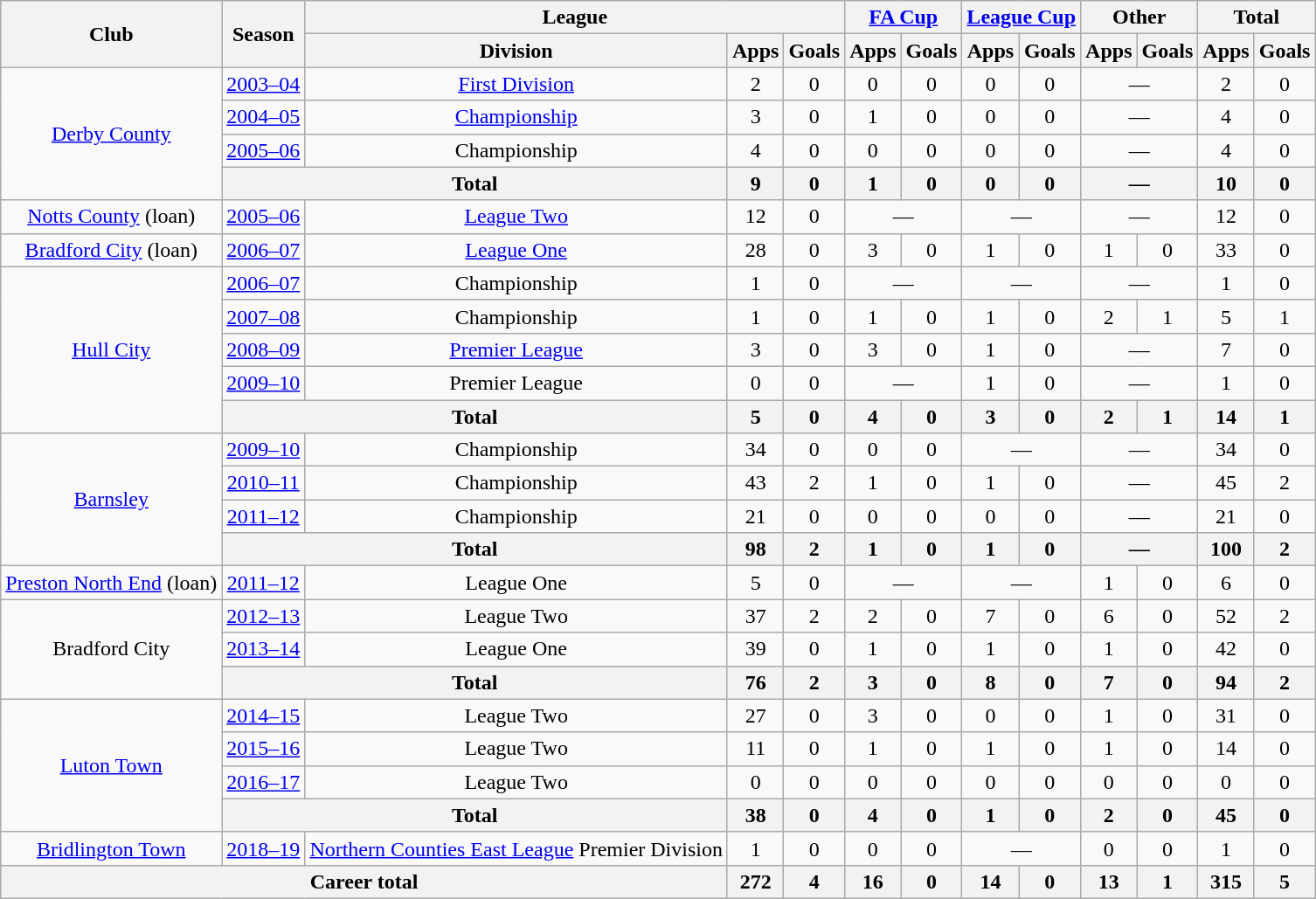<table class=wikitable style="text-align: center;">
<tr>
<th rowspan=2>Club</th>
<th rowspan=2>Season</th>
<th colspan=3>League</th>
<th colspan=2><a href='#'>FA Cup</a></th>
<th colspan=2><a href='#'>League Cup</a></th>
<th colspan=2>Other</th>
<th colspan=2>Total</th>
</tr>
<tr>
<th>Division</th>
<th>Apps</th>
<th>Goals</th>
<th>Apps</th>
<th>Goals</th>
<th>Apps</th>
<th>Goals</th>
<th>Apps</th>
<th>Goals</th>
<th>Apps</th>
<th>Goals</th>
</tr>
<tr>
<td rowspan=4><a href='#'>Derby County</a></td>
<td><a href='#'>2003–04</a></td>
<td><a href='#'>First Division</a></td>
<td>2</td>
<td>0</td>
<td>0</td>
<td>0</td>
<td>0</td>
<td>0</td>
<td colspan=2>—</td>
<td>2</td>
<td>0</td>
</tr>
<tr>
<td><a href='#'>2004–05</a></td>
<td><a href='#'>Championship</a></td>
<td>3</td>
<td>0</td>
<td>1</td>
<td>0</td>
<td>0</td>
<td>0</td>
<td colspan=2>—</td>
<td>4</td>
<td>0</td>
</tr>
<tr>
<td><a href='#'>2005–06</a></td>
<td>Championship</td>
<td>4</td>
<td>0</td>
<td>0</td>
<td>0</td>
<td>0</td>
<td>0</td>
<td colspan=2>—</td>
<td>4</td>
<td>0</td>
</tr>
<tr>
<th colspan=2>Total</th>
<th>9</th>
<th>0</th>
<th>1</th>
<th>0</th>
<th>0</th>
<th>0</th>
<th colspan=2>—</th>
<th>10</th>
<th>0</th>
</tr>
<tr>
<td><a href='#'>Notts County</a> (loan)</td>
<td><a href='#'>2005–06</a></td>
<td><a href='#'>League Two</a></td>
<td>12</td>
<td>0</td>
<td colspan=2>—</td>
<td colspan=2>—</td>
<td colspan=2>—</td>
<td>12</td>
<td>0</td>
</tr>
<tr>
<td><a href='#'>Bradford City</a> (loan)</td>
<td><a href='#'>2006–07</a></td>
<td><a href='#'>League One</a></td>
<td>28</td>
<td>0</td>
<td>3</td>
<td>0</td>
<td>1</td>
<td>0</td>
<td>1</td>
<td>0</td>
<td>33</td>
<td>0</td>
</tr>
<tr>
<td rowspan=5><a href='#'>Hull City</a></td>
<td><a href='#'>2006–07</a></td>
<td>Championship</td>
<td>1</td>
<td>0</td>
<td colspan=2>—</td>
<td colspan=2>—</td>
<td colspan=2>—</td>
<td>1</td>
<td>0</td>
</tr>
<tr>
<td><a href='#'>2007–08</a></td>
<td>Championship</td>
<td>1</td>
<td>0</td>
<td>1</td>
<td>0</td>
<td>1</td>
<td>0</td>
<td>2</td>
<td>1</td>
<td>5</td>
<td>1</td>
</tr>
<tr>
<td><a href='#'>2008–09</a></td>
<td><a href='#'>Premier League</a></td>
<td>3</td>
<td>0</td>
<td>3</td>
<td>0</td>
<td>1</td>
<td>0</td>
<td colspan=2>—</td>
<td>7</td>
<td>0</td>
</tr>
<tr>
<td><a href='#'>2009–10</a></td>
<td>Premier League</td>
<td>0</td>
<td>0</td>
<td colspan=2>—</td>
<td>1</td>
<td>0</td>
<td colspan=2>—</td>
<td>1</td>
<td>0</td>
</tr>
<tr>
<th colspan=2>Total</th>
<th>5</th>
<th>0</th>
<th>4</th>
<th>0</th>
<th>3</th>
<th>0</th>
<th>2</th>
<th>1</th>
<th>14</th>
<th>1</th>
</tr>
<tr>
<td rowspan=4><a href='#'>Barnsley</a></td>
<td><a href='#'>2009–10</a></td>
<td>Championship</td>
<td>34</td>
<td>0</td>
<td>0</td>
<td>0</td>
<td colspan=2>—</td>
<td colspan=2>—</td>
<td>34</td>
<td>0</td>
</tr>
<tr>
<td><a href='#'>2010–11</a></td>
<td>Championship</td>
<td>43</td>
<td>2</td>
<td>1</td>
<td>0</td>
<td>1</td>
<td>0</td>
<td colspan=2>—</td>
<td>45</td>
<td>2</td>
</tr>
<tr>
<td><a href='#'>2011–12</a></td>
<td>Championship</td>
<td>21</td>
<td>0</td>
<td>0</td>
<td>0</td>
<td>0</td>
<td>0</td>
<td colspan=2>—</td>
<td>21</td>
<td>0</td>
</tr>
<tr>
<th colspan=2>Total</th>
<th>98</th>
<th>2</th>
<th>1</th>
<th>0</th>
<th>1</th>
<th>0</th>
<th colspan=2>—</th>
<th>100</th>
<th>2</th>
</tr>
<tr>
<td><a href='#'>Preston North End</a> (loan)</td>
<td><a href='#'>2011–12</a></td>
<td>League One</td>
<td>5</td>
<td>0</td>
<td colspan=2>—</td>
<td colspan=2>—</td>
<td>1</td>
<td>0</td>
<td>6</td>
<td>0</td>
</tr>
<tr>
<td rowspan=3>Bradford City</td>
<td><a href='#'>2012–13</a></td>
<td>League Two</td>
<td>37</td>
<td>2</td>
<td>2</td>
<td>0</td>
<td>7</td>
<td>0</td>
<td>6</td>
<td>0</td>
<td>52</td>
<td>2</td>
</tr>
<tr>
<td><a href='#'>2013–14</a></td>
<td>League One</td>
<td>39</td>
<td>0</td>
<td>1</td>
<td>0</td>
<td>1</td>
<td>0</td>
<td>1</td>
<td>0</td>
<td>42</td>
<td>0</td>
</tr>
<tr>
<th colspan=2>Total</th>
<th>76</th>
<th>2</th>
<th>3</th>
<th>0</th>
<th>8</th>
<th>0</th>
<th>7</th>
<th>0</th>
<th>94</th>
<th>2</th>
</tr>
<tr>
<td rowspan=4><a href='#'>Luton Town</a></td>
<td><a href='#'>2014–15</a></td>
<td>League Two</td>
<td>27</td>
<td>0</td>
<td>3</td>
<td>0</td>
<td>0</td>
<td>0</td>
<td>1</td>
<td>0</td>
<td>31</td>
<td>0</td>
</tr>
<tr>
<td><a href='#'>2015–16</a></td>
<td>League Two</td>
<td>11</td>
<td>0</td>
<td>1</td>
<td>0</td>
<td>1</td>
<td>0</td>
<td>1</td>
<td>0</td>
<td>14</td>
<td>0</td>
</tr>
<tr>
<td><a href='#'>2016–17</a></td>
<td>League Two</td>
<td>0</td>
<td>0</td>
<td>0</td>
<td>0</td>
<td>0</td>
<td>0</td>
<td>0</td>
<td>0</td>
<td>0</td>
<td>0</td>
</tr>
<tr>
<th colspan=2>Total</th>
<th>38</th>
<th>0</th>
<th>4</th>
<th>0</th>
<th>1</th>
<th>0</th>
<th>2</th>
<th>0</th>
<th>45</th>
<th>0</th>
</tr>
<tr>
<td><a href='#'>Bridlington Town</a></td>
<td><a href='#'>2018–19</a></td>
<td><a href='#'>Northern Counties East League</a> Premier Division</td>
<td>1</td>
<td>0</td>
<td>0</td>
<td>0</td>
<td colspan=2>—</td>
<td>0</td>
<td>0</td>
<td>1</td>
<td>0</td>
</tr>
<tr>
<th colspan=3>Career total</th>
<th>272</th>
<th>4</th>
<th>16</th>
<th>0</th>
<th>14</th>
<th>0</th>
<th>13</th>
<th>1</th>
<th>315</th>
<th>5</th>
</tr>
</table>
